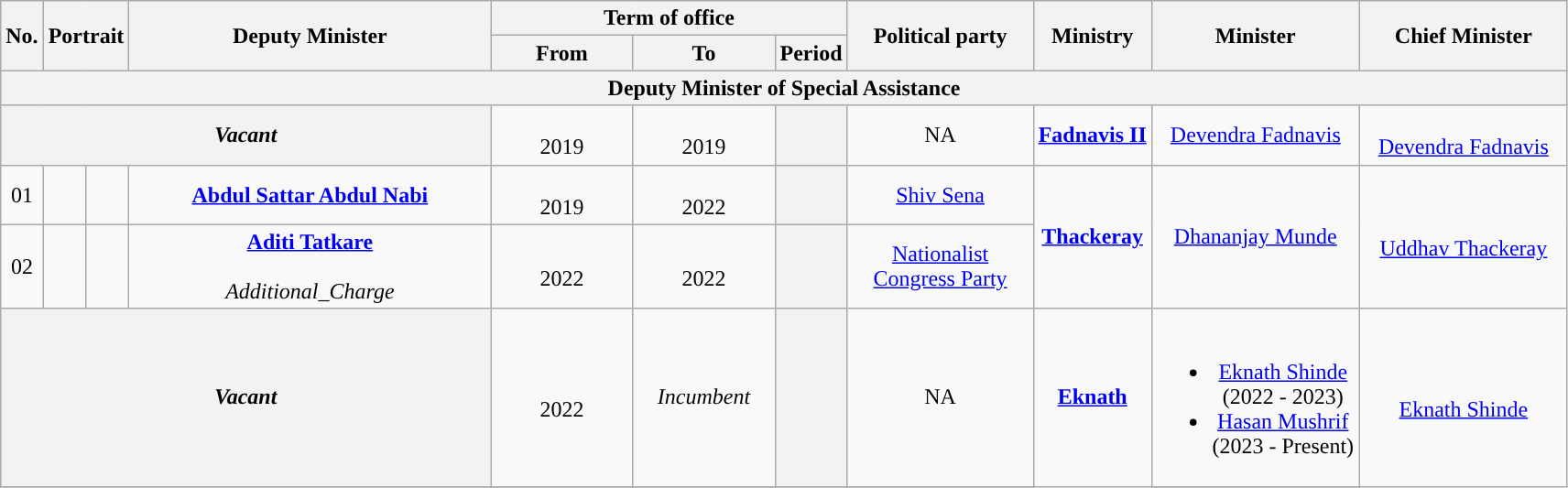<table class="wikitable" style="text-align:center">
<tr>
<th rowspan="2">No.</th>
<th rowspan="2" colspan="2">Portrait</th>
<th rowspan="2" style="width:16em">Deputy Minister<br></th>
<th colspan="3">Term of office</th>
<th rowspan="2" style="width:8em">Political party</th>
<th rowspan="2">Ministry</th>
<th rowspan="2" style="width:9em">Minister</th>
<th rowspan="2" style="width:9em">Chief Minister</th>
</tr>
<tr>
<th style="width:6em">From</th>
<th style="width:6em">To</th>
<th>Period</th>
</tr>
<tr>
<th colspan="11">Deputy Minister of Special Assistance</th>
</tr>
<tr>
<th colspan="04"><strong><em> Vacant</em></strong></th>
<td><br>2019</td>
<td><br>2019</td>
<th></th>
<td>NA</td>
<td rowspan="1"><a href='#'><strong>Fadnavis II</strong></a></td>
<td><a href='#'>Devendra Fadnavis</a></td>
<td rowspan="1"> <br><a href='#'>Devendra Fadnavis</a></td>
</tr>
<tr>
<td>01</td>
<td style="color:inherit;background:"></td>
<td></td>
<td><strong><a href='#'>Abdul Sattar Abdul Nabi</a></strong> <br> </td>
<td><br>2019</td>
<td><br>2022</td>
<th></th>
<td><a href='#'>Shiv Sena</a></td>
<td rowspan="2"><a href='#'><strong>Thackeray</strong></a></td>
<td rowspan="2"><a href='#'>Dhananjay Munde</a></td>
<td rowspan="2"> <br><a href='#'>Uddhav Thackeray</a></td>
</tr>
<tr>
<td>02</td>
<td style="color:inherit;background:"></td>
<td></td>
<td><strong><a href='#'>Aditi Tatkare</a></strong> <br> <br><em>Additional_Charge</em></td>
<td><br>2022</td>
<td><br>2022</td>
<th></th>
<td><a href='#'>Nationalist Congress Party</a></td>
</tr>
<tr>
<th colspan="04"><strong><em>Vacant</em></strong></th>
<td><br>2022</td>
<td><em>Incumbent</em></td>
<th></th>
<td>NA</td>
<td rowspan="2"><a href='#'><strong>Eknath</strong></a></td>
<td><br><ul><li><a href='#'>Eknath Shinde</a><br>(2022 - 2023)</li><li><a href='#'>Hasan Mushrif</a><br> (2023 - Present)</li></ul></td>
<td rowspan="2"> <br><a href='#'>Eknath Shinde</a></td>
</tr>
<tr>
</tr>
</table>
